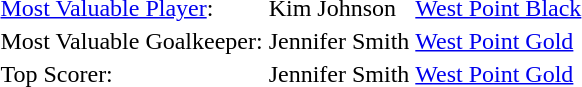<table>
<tr>
<td><a href='#'>Most Valuable Player</a>:</td>
<td>Kim Johnson</td>
<td><a href='#'>West Point Black</a></td>
</tr>
<tr>
<td>Most Valuable Goalkeeper:</td>
<td>Jennifer Smith</td>
<td><a href='#'>West Point Gold</a></td>
</tr>
<tr>
<td>Top Scorer:</td>
<td>Jennifer Smith</td>
<td><a href='#'>West Point Gold</a></td>
</tr>
</table>
